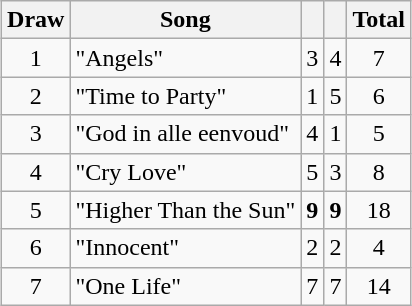<table class="wikitable plainrowheaders" style="margin: 1em auto 1em auto; text-align:center;">
<tr>
<th>Draw</th>
<th>Song</th>
<th></th>
<th></th>
<th>Total</th>
</tr>
<tr>
<td>1</td>
<td align="left">"Angels"</td>
<td>3</td>
<td>4</td>
<td>7</td>
</tr>
<tr>
<td>2</td>
<td align="left">"Time to Party"</td>
<td>1</td>
<td>5</td>
<td>6</td>
</tr>
<tr>
<td>3</td>
<td align="left">"God in alle eenvoud"</td>
<td>4</td>
<td>1</td>
<td>5</td>
</tr>
<tr>
<td>4</td>
<td align="left">"Cry Love"</td>
<td>5</td>
<td>3</td>
<td>8</td>
</tr>
<tr>
<td>5</td>
<td align="left">"Higher Than the Sun"</td>
<td><strong>9</strong></td>
<td><strong>9</strong></td>
<td>18</td>
</tr>
<tr>
<td>6</td>
<td align="left">"Innocent"</td>
<td>2</td>
<td>2</td>
<td>4</td>
</tr>
<tr>
<td>7</td>
<td align="left">"One Life"</td>
<td>7</td>
<td>7</td>
<td>14</td>
</tr>
</table>
